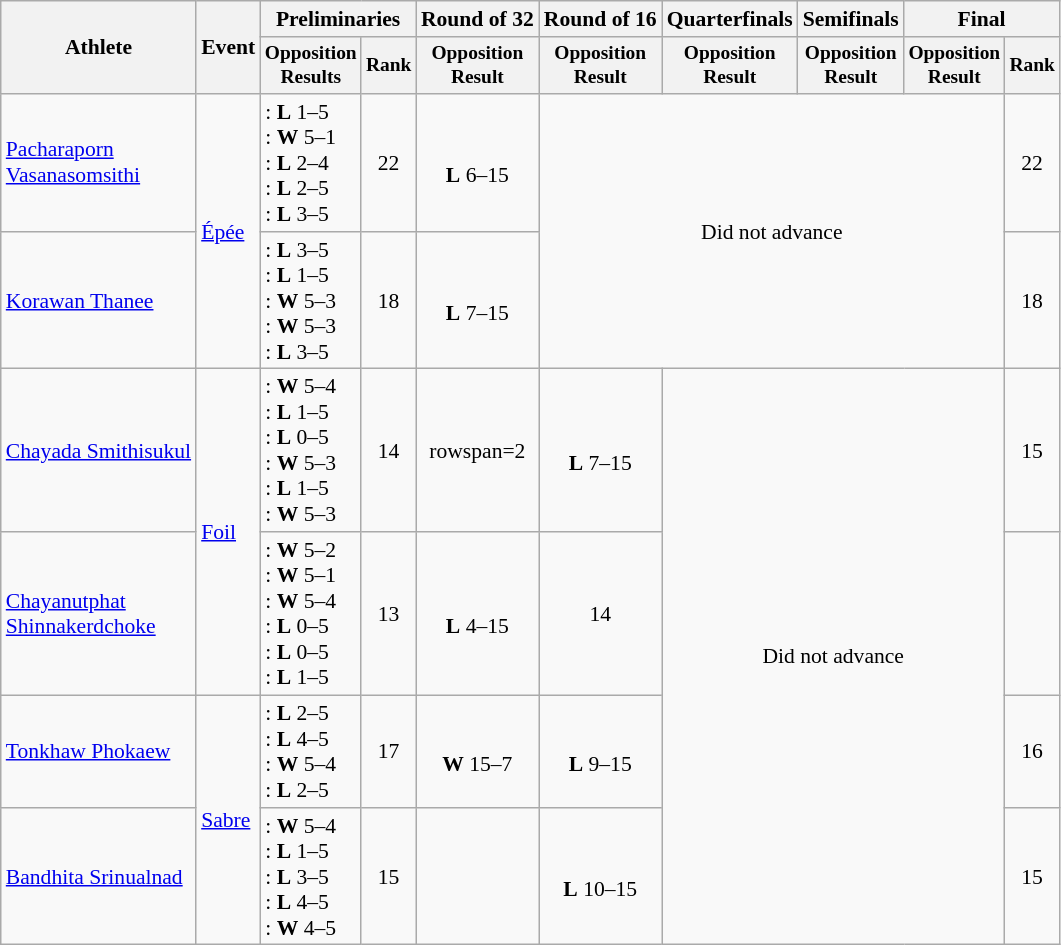<table class="wikitable" style="font-size:90%">
<tr>
<th rowspan=2>Athlete</th>
<th rowspan=2>Event</th>
<th colspan=2>Preliminaries</th>
<th>Round of 32</th>
<th>Round of 16</th>
<th>Quarterfinals</th>
<th>Semifinals</th>
<th colspan=2>Final</th>
</tr>
<tr style="font-size:90%">
<th>Opposition<br>Results</th>
<th>Rank</th>
<th>Opposition<br>Result</th>
<th>Opposition<br>Result</th>
<th>Opposition<br>Result</th>
<th>Opposition<br>Result</th>
<th>Opposition<br>Result</th>
<th>Rank</th>
</tr>
<tr align=center>
<td align=left><a href='#'>Pacharaporn<br>Vasanasomsithi</a></td>
<td rowspan=2 align=left><a href='#'>Épée</a></td>
<td align=left>: <strong>L</strong> 1–5<br>: <strong>W</strong> 5–1<br>: <strong>L</strong> 2–4<br>: <strong>L</strong> 2–5<br>: <strong>L</strong> 3–5</td>
<td>22 <strong></strong></td>
<td><br><strong>L</strong> 6–15</td>
<td rowspan=2 colspan=4>Did not advance</td>
<td>22</td>
</tr>
<tr align=center>
<td align=left><a href='#'>Korawan Thanee</a></td>
<td align=left>: <strong>L</strong> 3–5<br>: <strong>L</strong> 1–5<br>: <strong>W</strong> 5–3<br>: <strong>W</strong> 5–3<br>: <strong>L</strong> 3–5</td>
<td>18 <strong></strong></td>
<td><br><strong>L</strong> 7–15</td>
<td>18</td>
</tr>
<tr align=center>
<td align=left><a href='#'>Chayada Smithisukul</a></td>
<td rowspan=2 align=left><a href='#'>Foil</a></td>
<td align=left>: <strong>W</strong> 5–4<br>: <strong>L</strong> 1–5<br>: <strong>L</strong> 0–5<br>: <strong>W</strong> 5–3<br>: <strong>L</strong> 1–5<br>: <strong>W</strong> 5–3</td>
<td>14 <strong></strong></td>
<td>rowspan=2 </td>
<td><br><strong>L</strong> 7–15</td>
<td rowspan=4 colspan=3>Did not advance</td>
<td>15</td>
</tr>
<tr align=center>
<td align=left><a href='#'>Chayanutphat<br>Shinnakerdchoke</a></td>
<td align=left>: <strong>W</strong> 5–2<br>: <strong>W</strong> 5–1<br>: <strong>W</strong> 5–4<br>: <strong>L</strong> 0–5<br>: <strong>L</strong> 0–5<br>: <strong>L</strong> 1–5</td>
<td>13 <strong></strong></td>
<td><br><strong>L</strong> 4–15</td>
<td>14</td>
</tr>
<tr align=center>
<td align=left><a href='#'>Tonkhaw Phokaew</a></td>
<td rowspan=2 align=left><a href='#'>Sabre</a></td>
<td align=left>: <strong>L</strong> 2–5<br>: <strong>L</strong> 4–5<br>: <strong>W</strong> 5–4<br>: <strong>L</strong> 2–5</td>
<td>17 <strong></strong></td>
<td><br><strong>W</strong> 15–7</td>
<td><br><strong>L</strong> 9–15</td>
<td>16</td>
</tr>
<tr align=center>
<td align=left><a href='#'>Bandhita Srinualnad</a></td>
<td align=left>: <strong>W</strong> 5–4<br>: <strong>L</strong> 1–5<br>: <strong>L</strong> 3–5<br>: <strong>L</strong> 4–5<br>: <strong>W</strong> 4–5</td>
<td>15 <strong></strong></td>
<td></td>
<td><br><strong>L</strong> 10–15</td>
<td>15</td>
</tr>
</table>
